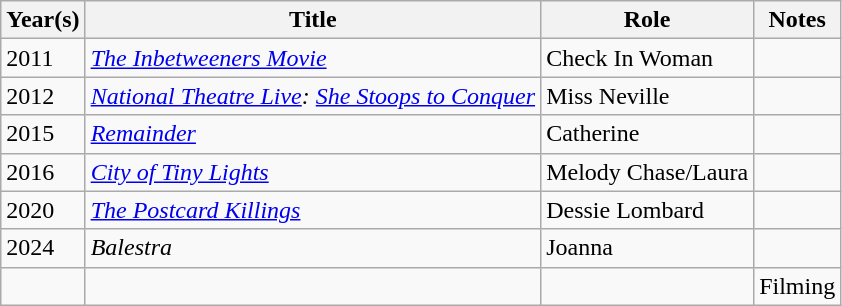<table class="wikitable">
<tr>
<th>Year(s)</th>
<th>Title</th>
<th>Role</th>
<th>Notes</th>
</tr>
<tr>
<td>2011</td>
<td><em><a href='#'>The Inbetweeners Movie</a></em></td>
<td>Check In Woman</td>
<td></td>
</tr>
<tr>
<td>2012</td>
<td><em><a href='#'>National Theatre Live</a>: <a href='#'>She Stoops to Conquer</a></em></td>
<td>Miss Neville</td>
<td></td>
</tr>
<tr>
<td>2015</td>
<td><em><a href='#'>Remainder</a></em></td>
<td>Catherine</td>
<td></td>
</tr>
<tr>
<td>2016</td>
<td><em><a href='#'>City of Tiny Lights</a></em></td>
<td>Melody Chase/Laura</td>
<td></td>
</tr>
<tr>
<td>2020</td>
<td><em><a href='#'>The Postcard Killings</a></em></td>
<td>Dessie Lombard</td>
<td></td>
</tr>
<tr>
<td>2024</td>
<td><em>Balestra</em></td>
<td>Joanna</td>
<td></td>
</tr>
<tr>
<td></td>
<td></td>
<td></td>
<td>Filming</td>
</tr>
</table>
